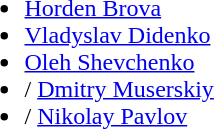<table>
<tr style="vertical-align: top;">
<td><br><ul><li> <a href='#'>Horden Brova</a></li><li> <a href='#'>Vladyslav Didenko</a></li><li> <a href='#'>Oleh Shevchenko</a></li><li>/  <a href='#'>Dmitry Muserskiy</a></li><li>/  <a href='#'>Nikolay Pavlov</a></li></ul></td>
</tr>
</table>
